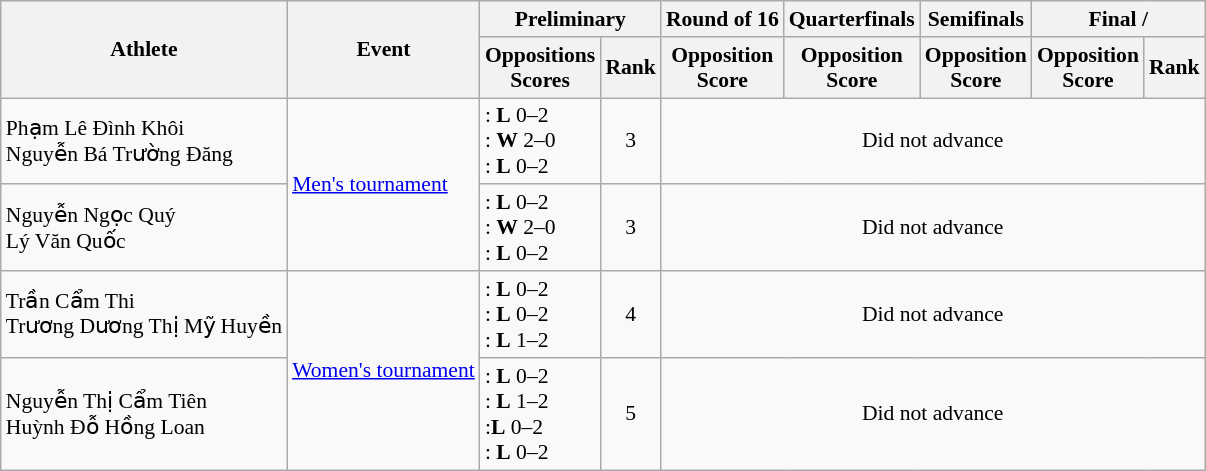<table class=wikitable style="font-size:90%; text-align:center;">
<tr>
<th rowspan=2>Athlete</th>
<th rowspan=2>Event</th>
<th colspan=2>Preliminary</th>
<th>Round of 16</th>
<th>Quarterfinals</th>
<th>Semifinals</th>
<th colspan=2>Final / </th>
</tr>
<tr>
<th>Oppositions<br>Scores</th>
<th>Rank</th>
<th>Opposition<br>Score</th>
<th>Opposition<br>Score</th>
<th>Opposition<br>Score</th>
<th>Opposition<br>Score</th>
<th>Rank</th>
</tr>
<tr>
<td align=left>Phạm Lê Đình Khôi<br>Nguyễn Bá Trường Đăng</td>
<td align=left rowspan=2><a href='#'>Men's tournament</a></td>
<td align=left>: <strong>L</strong> 0–2<br>: <strong>W</strong> 2–0<br>: <strong>L</strong> 0–2</td>
<td>3</td>
<td colspan=5>Did not advance</td>
</tr>
<tr>
<td align=left>Nguyễn Ngọc Quý<br>Lý Văn Quốc</td>
<td align=left>: <strong>L</strong> 0–2<br>: <strong>W</strong> 2–0<br>: <strong>L</strong> 0–2</td>
<td>3</td>
<td colspan=5>Did not advance</td>
</tr>
<tr>
<td align=left>Trần Cẩm Thi<br>Trương Dương Thị Mỹ Huyền</td>
<td align=left rowspan=2><a href='#'>Women's tournament</a></td>
<td align=left>: <strong>L</strong> 0–2<br>: <strong>L</strong> 0–2<br>: <strong>L</strong> 1–2</td>
<td>4</td>
<td colspan=5>Did not advance</td>
</tr>
<tr>
<td align=left>Nguyễn Thị Cẩm Tiên<br>Huỳnh Đỗ Hồng Loan</td>
<td align=left>: <strong>L</strong> 0–2<br>: <strong>L</strong> 1–2<br>:<strong>L</strong> 0–2<br>: <strong>L</strong> 0–2</td>
<td>5</td>
<td colspan=5>Did not advance</td>
</tr>
</table>
